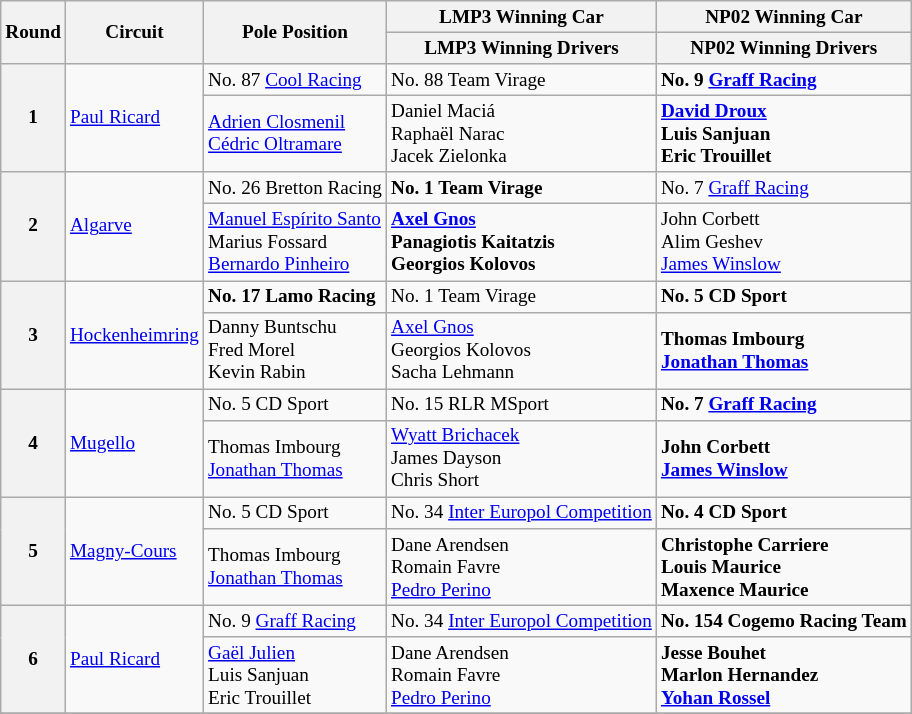<table class="wikitable" style="font-size: 80%;">
<tr>
<th rowspan=2>Round</th>
<th rowspan=2>Circuit</th>
<th rowspan=2>Pole Position</th>
<th>LMP3 Winning Car</th>
<th>NP02 Winning Car</th>
</tr>
<tr>
<th>LMP3 Winning Drivers</th>
<th>NP02 Winning Drivers</th>
</tr>
<tr>
<th rowspan=2>1</th>
<td rowspan=2> <a href='#'>Paul Ricard</a></td>
<td> No. 87 <a href='#'>Cool Racing</a></td>
<td> No. 88 Team Virage</td>
<td><strong> No. 9 <a href='#'>Graff Racing</a></strong></td>
</tr>
<tr>
<td> <a href='#'>Adrien Closmenil</a><br> <a href='#'>Cédric Oltramare</a></td>
<td> Daniel Maciá<br> Raphaël Narac<br> Jacek Zielonka</td>
<td><strong> <a href='#'>David Droux</a><br> Luis Sanjuan<br> Eric Trouillet</strong></td>
</tr>
<tr>
<th rowspan=2>2</th>
<td rowspan=2> <a href='#'>Algarve</a></td>
<td> No. 26 Bretton Racing</td>
<td><strong> No. 1 Team Virage</strong></td>
<td> No. 7 <a href='#'>Graff Racing</a></td>
</tr>
<tr>
<td> <a href='#'>Manuel Espírito Santo</a><br> Marius Fossard<br> <a href='#'>Bernardo Pinheiro</a></td>
<td><strong> <a href='#'>Axel Gnos</a><br> Panagiotis Kaitatzis<br> Georgios Kolovos</strong></td>
<td> John Corbett<br> Alim Geshev<br> <a href='#'>James Winslow</a></td>
</tr>
<tr>
<th rowspan=2>3</th>
<td rowspan=2> <a href='#'>Hockenheimring</a></td>
<td> <strong>No. 17 Lamo Racing</strong></td>
<td> No. 1 Team Virage</td>
<td><strong> No. 5 CD Sport</strong></td>
</tr>
<tr>
<td> Danny Buntschu<br> Fred Morel<br> Kevin Rabin</td>
<td> <a href='#'>Axel Gnos</a><br> Georgios Kolovos<br> Sacha Lehmann</td>
<td><strong> Thomas Imbourg<br> <a href='#'>Jonathan Thomas</a></strong></td>
</tr>
<tr>
<th rowspan=2>4</th>
<td rowspan=2> <a href='#'>Mugello</a></td>
<td> No. 5 CD Sport</td>
<td> No. 15 RLR MSport</td>
<td><strong> No. 7 <a href='#'>Graff Racing</a></strong></td>
</tr>
<tr>
<td> Thomas Imbourg<br> <a href='#'>Jonathan Thomas</a></td>
<td> <a href='#'>Wyatt Brichacek</a><br> James Dayson<br> Chris Short</td>
<td><strong> John Corbett<br> <a href='#'>James Winslow</a></strong></td>
</tr>
<tr>
<th rowspan=2>5</th>
<td rowspan=2> <a href='#'>Magny-Cours</a></td>
<td> No. 5 CD Sport</td>
<td> No. 34 <a href='#'>Inter Europol Competition</a></td>
<td><strong> No. 4 CD Sport</strong></td>
</tr>
<tr>
<td> Thomas Imbourg<br> <a href='#'>Jonathan Thomas</a></td>
<td> Dane Arendsen<br> Romain Favre<br> <a href='#'>Pedro Perino</a></td>
<td><strong> Christophe Carriere<br> Louis Maurice<br> Maxence Maurice</strong></td>
</tr>
<tr>
<th rowspan=2>6</th>
<td rowspan=2> <a href='#'>Paul Ricard</a></td>
<td> No. 9 <a href='#'>Graff Racing</a></td>
<td> No. 34 <a href='#'>Inter Europol Competition</a></td>
<td><strong> No. 154 Cogemo Racing Team</strong></td>
</tr>
<tr>
<td> <a href='#'>Gaël Julien</a><br> Luis Sanjuan<br> Eric Trouillet</td>
<td> Dane Arendsen<br> Romain Favre<br> <a href='#'>Pedro Perino</a></td>
<td><strong> Jesse Bouhet<br> Marlon Hernandez<br> <a href='#'>Yohan Rossel</a></strong></td>
</tr>
<tr>
</tr>
</table>
